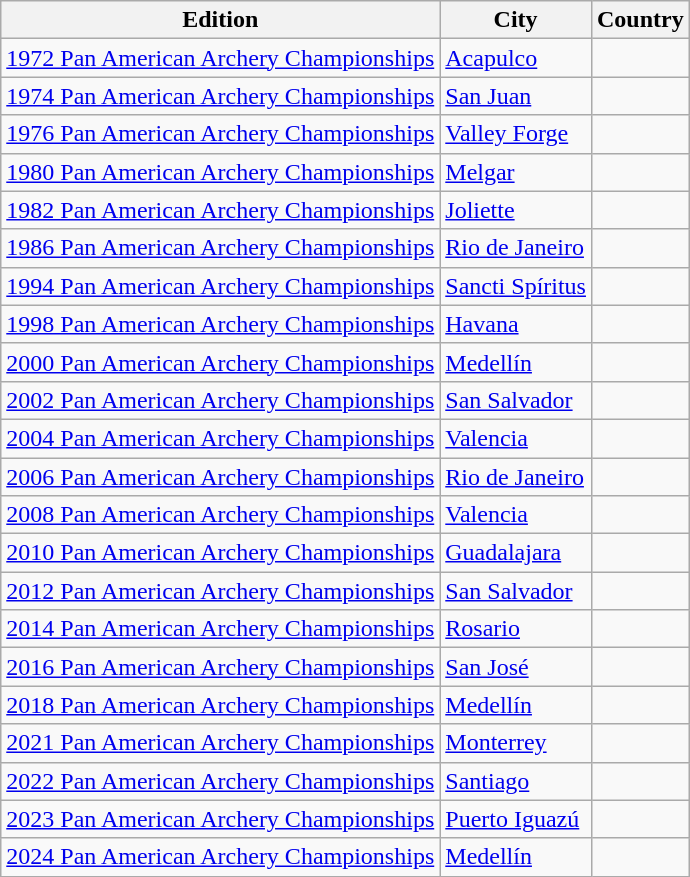<table class="wikitable" align="center">
<tr>
<th>Edition</th>
<th>City</th>
<th>Country</th>
</tr>
<tr>
<td><a href='#'>1972 Pan American Archery Championships</a></td>
<td><a href='#'>Acapulco</a></td>
<td></td>
</tr>
<tr>
<td><a href='#'>1974 Pan American Archery Championships</a></td>
<td><a href='#'>San Juan</a></td>
<td></td>
</tr>
<tr>
<td><a href='#'>1976 Pan American Archery Championships</a></td>
<td><a href='#'>Valley Forge</a></td>
<td></td>
</tr>
<tr>
<td><a href='#'>1980 Pan American Archery Championships</a></td>
<td><a href='#'>Melgar</a></td>
<td></td>
</tr>
<tr>
<td><a href='#'>1982 Pan American Archery Championships</a></td>
<td><a href='#'>Joliette</a></td>
<td></td>
</tr>
<tr>
<td><a href='#'>1986 Pan American Archery Championships</a></td>
<td><a href='#'>Rio de Janeiro</a></td>
<td></td>
</tr>
<tr>
<td><a href='#'>1994 Pan American Archery Championships</a></td>
<td><a href='#'>Sancti Spíritus</a></td>
<td></td>
</tr>
<tr>
<td><a href='#'>1998 Pan American Archery Championships</a></td>
<td><a href='#'>Havana</a></td>
<td></td>
</tr>
<tr>
<td><a href='#'>2000 Pan American Archery Championships</a></td>
<td><a href='#'>Medellín</a></td>
<td></td>
</tr>
<tr>
<td><a href='#'>2002 Pan American Archery Championships</a></td>
<td><a href='#'>San Salvador</a></td>
<td></td>
</tr>
<tr>
<td><a href='#'>2004 Pan American Archery Championships</a></td>
<td><a href='#'>Valencia</a></td>
<td></td>
</tr>
<tr>
<td><a href='#'>2006 Pan American Archery Championships</a></td>
<td><a href='#'>Rio de Janeiro</a></td>
<td></td>
</tr>
<tr>
<td><a href='#'>2008 Pan American Archery Championships</a></td>
<td><a href='#'>Valencia</a></td>
<td></td>
</tr>
<tr>
<td><a href='#'>2010 Pan American Archery Championships</a></td>
<td><a href='#'>Guadalajara</a></td>
<td></td>
</tr>
<tr>
<td><a href='#'>2012 Pan American Archery Championships</a></td>
<td><a href='#'>San Salvador</a></td>
<td></td>
</tr>
<tr>
<td><a href='#'>2014 Pan American Archery Championships</a></td>
<td><a href='#'>Rosario</a></td>
<td></td>
</tr>
<tr>
<td><a href='#'>2016 Pan American Archery Championships</a></td>
<td><a href='#'>San José</a></td>
<td></td>
</tr>
<tr>
<td><a href='#'>2018 Pan American Archery Championships</a></td>
<td><a href='#'>Medellín</a></td>
<td></td>
</tr>
<tr>
<td><a href='#'>2021 Pan American Archery Championships</a></td>
<td><a href='#'>Monterrey</a></td>
<td></td>
</tr>
<tr>
<td><a href='#'>2022 Pan American Archery Championships</a></td>
<td><a href='#'>Santiago</a></td>
<td></td>
</tr>
<tr>
<td><a href='#'>2023 Pan American Archery Championships</a></td>
<td><a href='#'>Puerto Iguazú</a></td>
<td></td>
</tr>
<tr>
<td><a href='#'>2024 Pan American Archery Championships</a></td>
<td><a href='#'>Medellín</a></td>
<td></td>
</tr>
</table>
